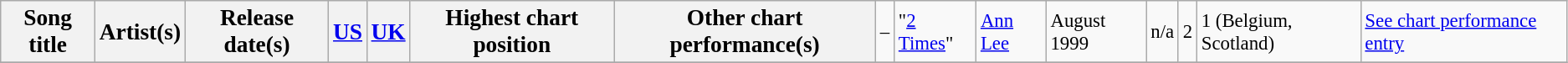<table class="wikitable sortable" style="font-size:95%;">
<tr>
<th><big>Song title</big></th>
<th><big>Artist(s)</big></th>
<th><big>Release date(s)</big></th>
<th><big><a href='#'>US</a></big></th>
<th><big><a href='#'>UK</a></big></th>
<th><big>Highest chart position</big></th>
<th><big>Other chart performance(s)</big></th>
<td>–</td>
<td>"<a href='#'>2 Times</a>"</td>
<td><a href='#'>Ann Lee</a></td>
<td>August 1999</td>
<td>n/a</td>
<td>2</td>
<td>1 (Belgium, Scotland)</td>
<td><a href='#'>See chart performance entry</a></td>
</tr>
<tr>
</tr>
</table>
